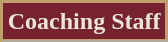<table class="wikitable">
<tr>
<th style="background:#76232f; color:#eae7da; border:2px solid #C39E6D;" scope="col" colspan="2">Coaching Staff</th>
</tr>
<tr>
</tr>
</table>
